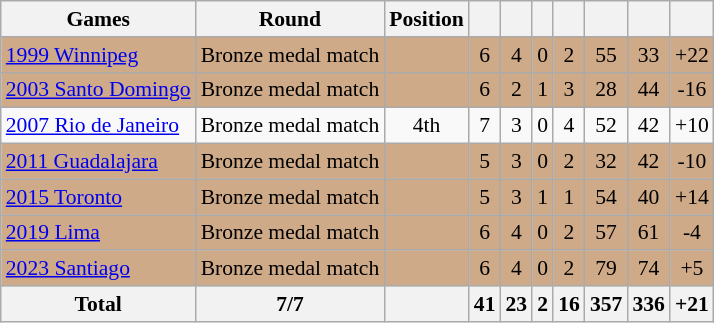<table class="wikitable" style="text-align:center; font-size:90%;">
<tr>
<th>Games</th>
<th>Round</th>
<th>Position</th>
<th></th>
<th></th>
<th></th>
<th></th>
<th></th>
<th></th>
<th></th>
</tr>
<tr style="background:#cfaa88;">
<td align=left> <a href='#'>1999 Winnipeg</a></td>
<td>Bronze medal match</td>
<td></td>
<td>6</td>
<td>4</td>
<td>0</td>
<td>2</td>
<td>55</td>
<td>33</td>
<td>+22</td>
</tr>
<tr style="background:#cfaa88;">
<td align=left> <a href='#'>2003 Santo Domingo</a></td>
<td>Bronze medal match</td>
<td></td>
<td>6</td>
<td>2</td>
<td>1</td>
<td>3</td>
<td>28</td>
<td>44</td>
<td>-16</td>
</tr>
<tr>
<td align=left> <a href='#'>2007 Rio de Janeiro</a></td>
<td>Bronze medal match</td>
<td>4th</td>
<td>7</td>
<td>3</td>
<td>0</td>
<td>4</td>
<td>52</td>
<td>42</td>
<td>+10</td>
</tr>
<tr style="background:#cfaa88;">
<td align=left> <a href='#'>2011 Guadalajara</a></td>
<td>Bronze medal match</td>
<td></td>
<td>5</td>
<td>3</td>
<td>0</td>
<td>2</td>
<td>32</td>
<td>42</td>
<td>-10</td>
</tr>
<tr style="background:#cfaa88;">
<td align=left> <a href='#'>2015 Toronto</a></td>
<td>Bronze medal match</td>
<td></td>
<td>5</td>
<td>3</td>
<td>1</td>
<td>1</td>
<td>54</td>
<td>40</td>
<td>+14</td>
</tr>
<tr style="background:#cfaa88;">
<td align=left> <a href='#'>2019 Lima</a></td>
<td>Bronze medal match</td>
<td></td>
<td>6</td>
<td>4</td>
<td>0</td>
<td>2</td>
<td>57</td>
<td>61</td>
<td>-4</td>
</tr>
<tr style="background:#cfaa88;">
<td align=left> <a href='#'>2023 Santiago</a></td>
<td>Bronze medal match</td>
<td></td>
<td>6</td>
<td>4</td>
<td>0</td>
<td>2</td>
<td>79</td>
<td>74</td>
<td>+5</td>
</tr>
<tr>
<th>Total</th>
<th>7/7</th>
<th></th>
<th>41</th>
<th>23</th>
<th>2</th>
<th>16</th>
<th>357</th>
<th>336</th>
<th>+21</th>
</tr>
</table>
